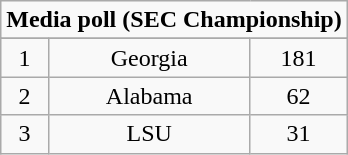<table class="wikitable">
<tr align="center">
<td align="center" Colspan="3"><strong>Media poll (SEC Championship)</strong></td>
</tr>
<tr align="center">
</tr>
<tr align="center">
<td>1</td>
<td>Georgia</td>
<td>181</td>
</tr>
<tr align="center">
<td>2</td>
<td>Alabama</td>
<td>62</td>
</tr>
<tr align="center">
<td>3</td>
<td>LSU</td>
<td>31</td>
</tr>
</table>
